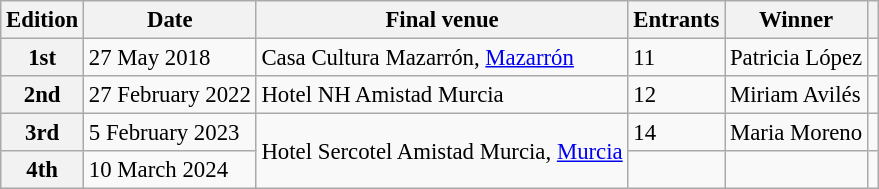<table class="wikitable defaultcenter col2left col3left col5left" style="font-size:95%;">
<tr>
<th>Edition</th>
<th>Date</th>
<th>Final venue</th>
<th>Entrants</th>
<th>Winner</th>
<th></th>
</tr>
<tr>
<th>1st</th>
<td>27 May 2018</td>
<td>Casa Cultura Mazarrón, <a href='#'>Mazarrón</a></td>
<td>11</td>
<td>Patricia López</td>
<td></td>
</tr>
<tr>
<th>2nd</th>
<td>27 February 2022</td>
<td>Hotel NH Amistad Murcia</td>
<td>12</td>
<td>Miriam Avilés</td>
<td></td>
</tr>
<tr>
<th>3rd</th>
<td>5 February 2023</td>
<td rowspan=2>Hotel Sercotel Amistad Murcia, <a href='#'>Murcia</a></td>
<td>14</td>
<td>Maria Moreno</td>
<td></td>
</tr>
<tr>
<th>4th</th>
<td>10 March 2024</td>
<td></td>
<td></td>
<td></td>
</tr>
</table>
